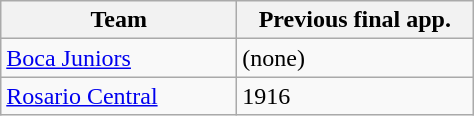<table class="wikitable">
<tr>
<th width=150px>Team</th>
<th width=150px>Previous final app.</th>
</tr>
<tr>
<td><a href='#'>Boca Juniors</a></td>
<td>(none)</td>
</tr>
<tr>
<td><a href='#'>Rosario Central</a></td>
<td>1916</td>
</tr>
</table>
